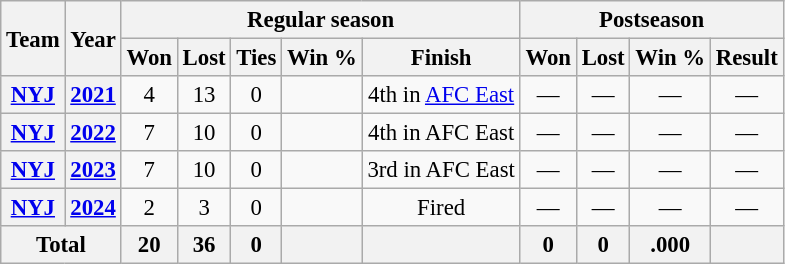<table class="wikitable" style="font-size: 95%; text-align:center;">
<tr>
<th rowspan="2">Team</th>
<th rowspan="2">Year</th>
<th colspan="5">Regular season</th>
<th colspan="4">Postseason</th>
</tr>
<tr>
<th>Won</th>
<th>Lost</th>
<th>Ties</th>
<th>Win %</th>
<th>Finish</th>
<th>Won</th>
<th>Lost</th>
<th>Win %</th>
<th>Result</th>
</tr>
<tr>
<th><a href='#'>NYJ</a></th>
<th><a href='#'>2021</a></th>
<td>4</td>
<td>13</td>
<td>0</td>
<td></td>
<td>4th in <a href='#'>AFC East</a></td>
<td>—</td>
<td>—</td>
<td>—</td>
<td>—</td>
</tr>
<tr>
<th><a href='#'>NYJ</a></th>
<th><a href='#'>2022</a></th>
<td>7</td>
<td>10</td>
<td>0</td>
<td></td>
<td>4th in AFC East</td>
<td>—</td>
<td>—</td>
<td>—</td>
<td>—</td>
</tr>
<tr>
<th><a href='#'>NYJ</a></th>
<th><a href='#'>2023</a></th>
<td>7</td>
<td>10</td>
<td>0</td>
<td></td>
<td>3rd in AFC East</td>
<td>—</td>
<td>—</td>
<td>—</td>
<td>—</td>
</tr>
<tr>
<th><a href='#'>NYJ</a></th>
<th><a href='#'>2024</a></th>
<td>2</td>
<td>3</td>
<td>0</td>
<td></td>
<td>Fired</td>
<td>—</td>
<td>—</td>
<td>—</td>
<td>—</td>
</tr>
<tr>
<th colspan="2">Total</th>
<th>20</th>
<th>36</th>
<th>0</th>
<th></th>
<th></th>
<th>0</th>
<th>0</th>
<th>.000</th>
<th></th>
</tr>
</table>
